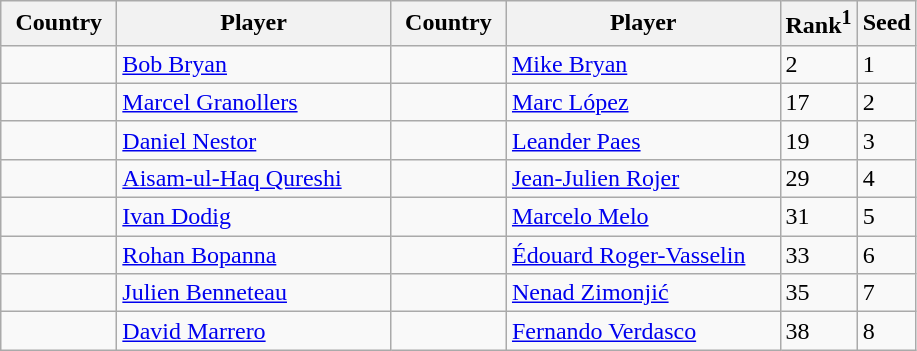<table class="sortable wikitable">
<tr>
<th width="70">Country</th>
<th width="175">Player</th>
<th width="70">Country</th>
<th width="175">Player</th>
<th>Rank<sup>1</sup></th>
<th>Seed</th>
</tr>
<tr>
<td></td>
<td><a href='#'>Bob Bryan</a></td>
<td></td>
<td><a href='#'>Mike Bryan</a></td>
<td>2</td>
<td>1</td>
</tr>
<tr>
<td></td>
<td><a href='#'>Marcel Granollers</a></td>
<td></td>
<td><a href='#'>Marc López</a></td>
<td>17</td>
<td>2</td>
</tr>
<tr>
<td></td>
<td><a href='#'>Daniel Nestor</a></td>
<td></td>
<td><a href='#'>Leander Paes</a></td>
<td>19</td>
<td>3</td>
</tr>
<tr>
<td></td>
<td><a href='#'>Aisam-ul-Haq Qureshi</a></td>
<td></td>
<td><a href='#'>Jean-Julien Rojer</a></td>
<td>29</td>
<td>4</td>
</tr>
<tr>
<td></td>
<td><a href='#'>Ivan Dodig</a></td>
<td></td>
<td><a href='#'>Marcelo Melo</a></td>
<td>31</td>
<td>5</td>
</tr>
<tr>
<td></td>
<td><a href='#'>Rohan Bopanna</a></td>
<td></td>
<td><a href='#'>Édouard Roger-Vasselin</a></td>
<td>33</td>
<td>6</td>
</tr>
<tr>
<td></td>
<td><a href='#'>Julien Benneteau</a></td>
<td></td>
<td><a href='#'>Nenad Zimonjić</a></td>
<td>35</td>
<td>7</td>
</tr>
<tr>
<td></td>
<td><a href='#'>David Marrero</a></td>
<td></td>
<td><a href='#'>Fernando Verdasco</a></td>
<td>38</td>
<td>8</td>
</tr>
</table>
